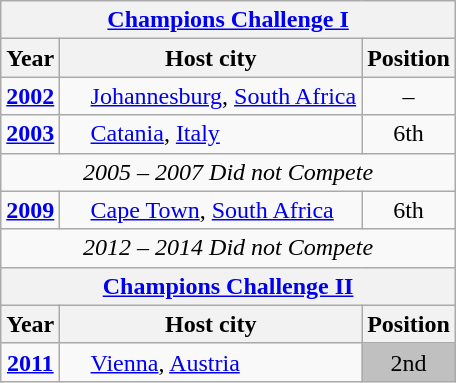<table class="wikitable" style="text-align: center;">
<tr>
<th colspan=3><a href='#'>Champions Challenge I</a></th>
</tr>
<tr>
<th>Year</th>
<th>Host city</th>
<th>Position</th>
</tr>
<tr>
<td><strong><a href='#'>2002</a></strong></td>
<td style="text-align: left; padding-left: 20px;"> <a href='#'>Johannesburg</a>, <a href='#'>South Africa</a></td>
<td>–</td>
</tr>
<tr>
<td><strong><a href='#'>2003</a></strong></td>
<td style="text-align: left; padding-left: 20px;"> <a href='#'>Catania</a>, <a href='#'>Italy</a></td>
<td>6th</td>
</tr>
<tr>
<td colspan=3><em>2005 – 2007 Did not Compete</em></td>
</tr>
<tr>
<td><strong><a href='#'>2009</a></strong></td>
<td style="text-align: left; padding-left: 20px;"> <a href='#'>Cape Town</a>, <a href='#'>South Africa</a></td>
<td>6th</td>
</tr>
<tr>
<td colspan=3><em>2012 – 2014 Did not Compete</em></td>
</tr>
<tr>
<th colspan=3><a href='#'>Champions Challenge II</a></th>
</tr>
<tr>
<th>Year</th>
<th>Host city</th>
<th>Position</th>
</tr>
<tr>
<td><strong><a href='#'>2011</a></strong></td>
<td style="text-align: left; padding-left: 20px;"> <a href='#'>Vienna</a>, <a href='#'>Austria</a></td>
<td style="background-color: silver;">2nd</td>
</tr>
</table>
